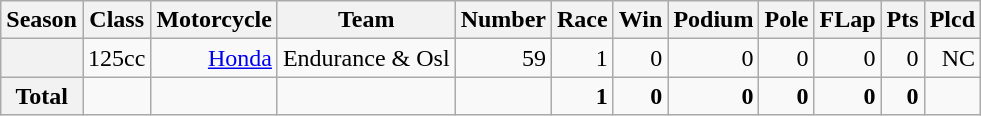<table class="wikitable" style=text-align:right>
<tr>
<th>Season</th>
<th>Class</th>
<th>Motorcycle</th>
<th>Team</th>
<th>Number</th>
<th>Race</th>
<th>Win</th>
<th>Podium</th>
<th>Pole</th>
<th>FLap</th>
<th>Pts</th>
<th>Plcd</th>
</tr>
<tr>
<th></th>
<td>125cc</td>
<td><a href='#'>Honda</a></td>
<td>Endurance & Osl</td>
<td>59</td>
<td>1</td>
<td>0</td>
<td>0</td>
<td>0</td>
<td>0</td>
<td>0</td>
<td>NC</td>
</tr>
<tr>
<th>Total</th>
<td></td>
<td></td>
<td></td>
<td></td>
<td><strong>1</strong></td>
<td><strong>0</strong></td>
<td><strong>0</strong></td>
<td><strong>0</strong></td>
<td><strong>0</strong></td>
<td><strong>0</strong></td>
<td></td>
</tr>
</table>
